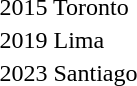<table>
<tr>
<td>2015 Toronto<br></td>
<td></td>
<td></td>
<td></td>
</tr>
<tr>
<td>2019 Lima<br></td>
<td></td>
<td></td>
<td></td>
</tr>
<tr>
<td>2023 Santiago<br></td>
<td></td>
<td></td>
<td></td>
</tr>
</table>
